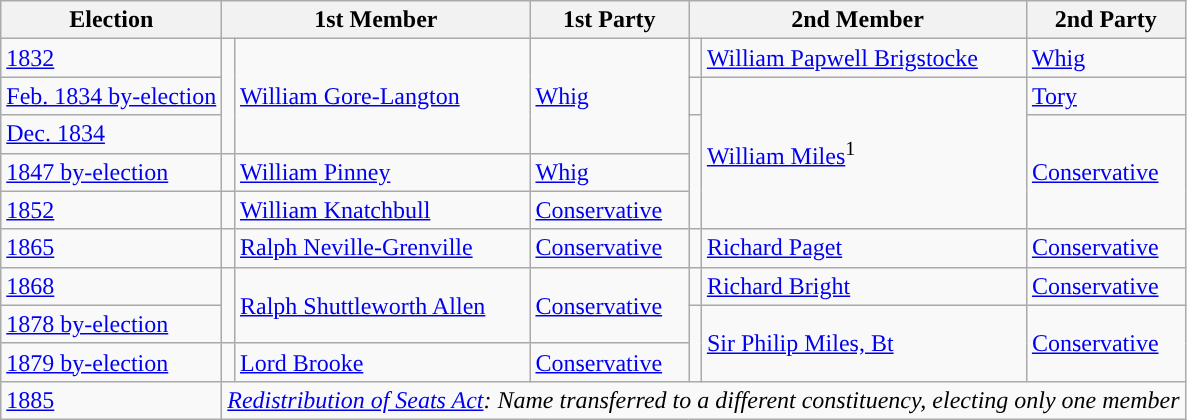<table class="wikitable">
<tr>
<th>Election</th>
<th colspan="2">1st Member</th>
<th>1st Party</th>
<th colspan="2">2nd Member</th>
<th>2nd Party</th>
</tr>
<tr>
<td><a href='#'>1832</a></td>
<td rowspan="3" style="color:inherit;background-color: "></td>
<td rowspan="3"><a href='#'>William Gore-Langton</a></td>
<td rowspan="3"><a href='#'>Whig</a></td>
<td style="color:inherit;background-color: "></td>
<td><a href='#'>William Papwell Brigstocke</a></td>
<td><a href='#'>Whig</a></td>
</tr>
<tr>
<td><a href='#'>Feb. 1834 by-election</a></td>
<td style="color:inherit;background-color: "></td>
<td rowspan="4"><a href='#'>William Miles</a><sup>1</sup></td>
<td><a href='#'>Tory</a></td>
</tr>
<tr>
<td><a href='#'>Dec. 1834</a></td>
<td rowspan="3" style="color:inherit;background-color: "></td>
<td rowspan="3"><a href='#'>Conservative</a></td>
</tr>
<tr>
<td><a href='#'>1847 by-election</a></td>
<td style="color:inherit;background-color: "></td>
<td><a href='#'>William Pinney</a></td>
<td><a href='#'>Whig</a></td>
</tr>
<tr>
<td><a href='#'>1852</a></td>
<td style="color:inherit;background-color: "></td>
<td><a href='#'>William Knatchbull</a></td>
<td><a href='#'>Conservative</a></td>
</tr>
<tr>
<td><a href='#'>1865</a></td>
<td style="color:inherit;background-color: "></td>
<td><a href='#'>Ralph Neville-Grenville</a></td>
<td><a href='#'>Conservative</a></td>
<td style="color:inherit;background-color: "></td>
<td><a href='#'>Richard Paget</a></td>
<td><a href='#'>Conservative</a></td>
</tr>
<tr>
<td><a href='#'>1868</a></td>
<td rowspan="2" style="color:inherit;background-color: "></td>
<td rowspan="2"><a href='#'>Ralph Shuttleworth Allen</a></td>
<td rowspan="2"><a href='#'>Conservative</a></td>
<td style="color:inherit;background-color: "></td>
<td><a href='#'>Richard Bright</a></td>
<td><a href='#'>Conservative</a></td>
</tr>
<tr>
<td><a href='#'>1878 by-election</a></td>
<td rowspan="2" style="color:inherit;background-color: "></td>
<td rowspan="2"><a href='#'>Sir Philip Miles, Bt</a></td>
<td rowspan="2"><a href='#'>Conservative</a></td>
</tr>
<tr>
<td><a href='#'>1879 by-election</a></td>
<td style="color:inherit;background-color: "></td>
<td><a href='#'>Lord Brooke</a></td>
<td><a href='#'>Conservative</a></td>
</tr>
<tr>
<td><a href='#'>1885</a></td>
<td colspan="6"><em><a href='#'>Redistribution of Seats Act</a>: Name transferred to a different constituency, electing only one member</em></td>
</tr>
</table>
